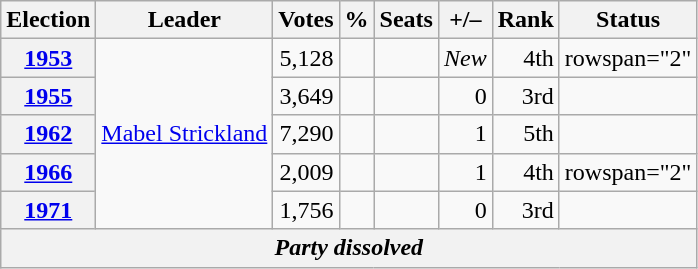<table class="wikitable" style="text-align:right">
<tr>
<th>Election</th>
<th>Leader</th>
<th>Votes</th>
<th>%</th>
<th>Seats</th>
<th>+/–</th>
<th>Rank</th>
<th>Status</th>
</tr>
<tr>
<th><a href='#'>1953</a></th>
<td rowspan="5"><a href='#'>Mabel Strickland</a></td>
<td>5,128</td>
<td></td>
<td></td>
<td><em>New</em></td>
<td>4th</td>
<td>rowspan="2" </td>
</tr>
<tr>
<th><a href='#'>1955</a></th>
<td>3,649</td>
<td></td>
<td></td>
<td> 0</td>
<td> 3rd</td>
</tr>
<tr>
<th><a href='#'>1962</a></th>
<td>7,290</td>
<td></td>
<td></td>
<td> 1</td>
<td> 5th</td>
<td></td>
</tr>
<tr>
<th><a href='#'>1966</a></th>
<td>2,009</td>
<td></td>
<td></td>
<td> 1</td>
<td> 4th</td>
<td>rowspan="2" </td>
</tr>
<tr>
<th><a href='#'>1971</a></th>
<td>1,756</td>
<td></td>
<td></td>
<td> 0</td>
<td> 3rd</td>
</tr>
<tr>
<th colspan="8"><em>Party dissolved</em></th>
</tr>
</table>
